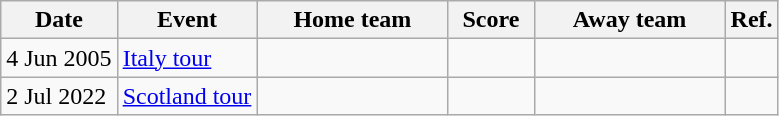<table class="wikitable"  style="text-align:; width:;">
<tr>
<th>Date</th>
<th width= px>Event</th>
<th width=120px>Home team</th>
<th width=50px>Score</th>
<th width=120px>Away team</th>
<th>Ref.</th>
</tr>
<tr>
<td>4 Jun 2005</td>
<td><a href='#'>Italy tour</a></td>
<td></td>
<td></td>
<td></td>
<td></td>
</tr>
<tr>
<td>2 Jul 2022</td>
<td><a href='#'>Scotland tour</a></td>
<td></td>
<td></td>
<td></td>
<td></td>
</tr>
</table>
